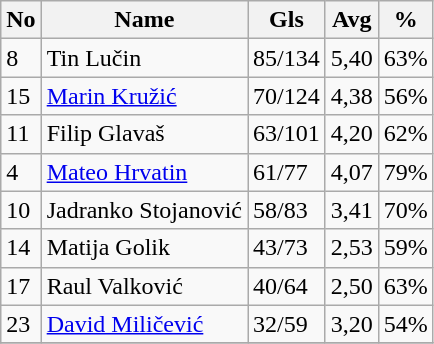<table class="wikitable">
<tr>
<th>No</th>
<th>Name</th>
<th>Gls</th>
<th>Avg</th>
<th>%</th>
</tr>
<tr>
<td>8</td>
<td>Tin Lučin</td>
<td>85/134</td>
<td>5,40</td>
<td>63%</td>
</tr>
<tr>
<td>15</td>
<td><a href='#'>Marin Kružić</a></td>
<td>70/124</td>
<td>4,38</td>
<td>56%</td>
</tr>
<tr>
<td>11</td>
<td>Filip Glavaš</td>
<td>63/101</td>
<td>4,20</td>
<td>62%</td>
</tr>
<tr>
<td>4</td>
<td><a href='#'>Mateo Hrvatin</a></td>
<td>61/77</td>
<td>4,07</td>
<td>79%</td>
</tr>
<tr>
<td>10</td>
<td>Jadranko Stojanović</td>
<td>58/83</td>
<td>3,41</td>
<td>70%</td>
</tr>
<tr>
<td>14</td>
<td>Matija Golik</td>
<td>43/73</td>
<td>2,53</td>
<td>59%</td>
</tr>
<tr>
<td>17</td>
<td>Raul Valković</td>
<td>40/64</td>
<td>2,50</td>
<td>63%</td>
</tr>
<tr>
<td>23</td>
<td><a href='#'>David Miličević</a></td>
<td>32/59</td>
<td>3,20</td>
<td>54%</td>
</tr>
<tr>
</tr>
</table>
